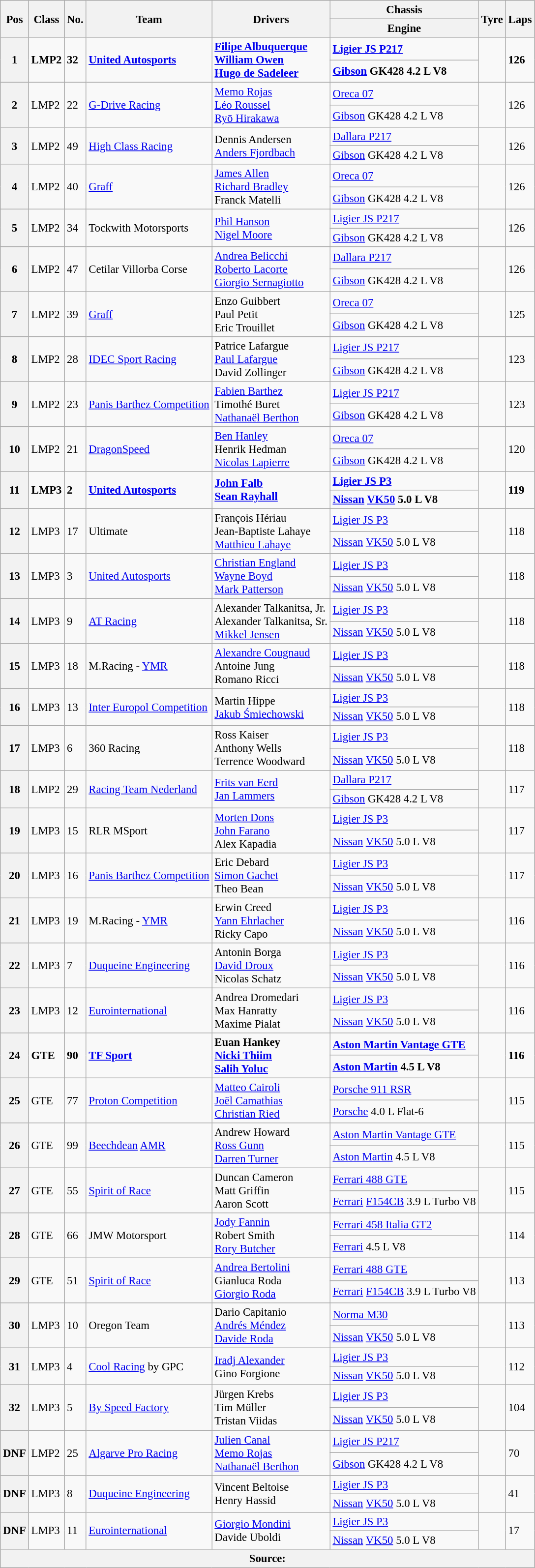<table class="wikitable" style="font-size: 95%;">
<tr>
<th rowspan=2>Pos</th>
<th rowspan=2>Class</th>
<th rowspan=2>No.</th>
<th rowspan=2>Team</th>
<th rowspan=2>Drivers</th>
<th>Chassis</th>
<th rowspan=2>Tyre</th>
<th rowspan=2>Laps</th>
</tr>
<tr>
<th>Engine</th>
</tr>
<tr>
<th rowspan=2>1</th>
<td rowspan=2><strong>LMP2</strong></td>
<td rowspan=2><strong>32</strong></td>
<td rowspan=2><strong> <a href='#'>United Autosports</a></strong></td>
<td rowspan=2><strong> <a href='#'>Filipe Albuquerque</a><br> <a href='#'>William Owen</a><br> <a href='#'>Hugo de Sadeleer</a></strong></td>
<td><strong><a href='#'>Ligier JS P217</a></strong></td>
<td rowspan=2></td>
<td rowspan=2><strong>126</strong></td>
</tr>
<tr>
<td><strong><a href='#'>Gibson</a> GK428 4.2 L V8</strong></td>
</tr>
<tr>
<th rowspan=2>2</th>
<td rowspan=2>LMP2</td>
<td rowspan=2>22</td>
<td rowspan=2> <a href='#'>G-Drive Racing</a></td>
<td rowspan=2> <a href='#'>Memo Rojas</a><br> <a href='#'>Léo Roussel</a><br> <a href='#'>Ryō Hirakawa</a></td>
<td><a href='#'>Oreca 07</a></td>
<td rowspan=2></td>
<td rowspan=2>126</td>
</tr>
<tr>
<td><a href='#'>Gibson</a> GK428 4.2 L V8</td>
</tr>
<tr>
<th rowspan=2>3</th>
<td rowspan=2>LMP2</td>
<td rowspan=2>49</td>
<td rowspan=2> <a href='#'>High Class Racing</a></td>
<td rowspan=2> Dennis Andersen<br> <a href='#'>Anders Fjordbach</a></td>
<td><a href='#'>Dallara P217</a></td>
<td rowspan=2></td>
<td rowspan=2>126</td>
</tr>
<tr>
<td><a href='#'>Gibson</a> GK428 4.2 L V8</td>
</tr>
<tr>
<th rowspan=2>4</th>
<td rowspan=2>LMP2</td>
<td rowspan=2>40</td>
<td rowspan=2> <a href='#'>Graff</a></td>
<td rowspan=2> <a href='#'>James Allen</a><br> <a href='#'>Richard Bradley</a><br> Franck Matelli</td>
<td><a href='#'>Oreca 07</a></td>
<td rowspan=2></td>
<td rowspan=2>126</td>
</tr>
<tr>
<td><a href='#'>Gibson</a> GK428 4.2 L V8</td>
</tr>
<tr>
<th rowspan=2>5</th>
<td rowspan=2>LMP2</td>
<td rowspan=2>34</td>
<td rowspan=2> Tockwith Motorsports</td>
<td rowspan=2> <a href='#'>Phil Hanson</a><br> <a href='#'>Nigel Moore</a></td>
<td><a href='#'>Ligier JS P217</a></td>
<td rowspan=2></td>
<td rowspan=2>126</td>
</tr>
<tr>
<td><a href='#'>Gibson</a> GK428 4.2 L V8</td>
</tr>
<tr>
<th rowspan=2>6</th>
<td rowspan=2>LMP2</td>
<td rowspan=2>47</td>
<td rowspan=2> Cetilar Villorba Corse</td>
<td rowspan=2> <a href='#'>Andrea Belicchi</a><br> <a href='#'>Roberto Lacorte</a><br> <a href='#'>Giorgio Sernagiotto</a></td>
<td><a href='#'>Dallara P217</a></td>
<td rowspan=2></td>
<td rowspan=2>126</td>
</tr>
<tr>
<td><a href='#'>Gibson</a> GK428 4.2 L V8</td>
</tr>
<tr>
<th rowspan=2>7</th>
<td rowspan=2>LMP2</td>
<td rowspan=2>39</td>
<td rowspan=2> <a href='#'>Graff</a></td>
<td rowspan=2> Enzo Guibbert<br> Paul Petit<br> Eric Trouillet</td>
<td><a href='#'>Oreca 07</a></td>
<td rowspan=2></td>
<td rowspan=2>125</td>
</tr>
<tr>
<td><a href='#'>Gibson</a> GK428 4.2 L V8</td>
</tr>
<tr>
<th rowspan=2>8</th>
<td rowspan=2>LMP2</td>
<td rowspan=2>28</td>
<td rowspan=2> <a href='#'>IDEC Sport Racing</a></td>
<td rowspan=2> Patrice Lafargue<br> <a href='#'>Paul Lafargue</a><br> David Zollinger</td>
<td><a href='#'>Ligier JS P217</a></td>
<td rowspan=2></td>
<td rowspan=2>123</td>
</tr>
<tr>
<td><a href='#'>Gibson</a> GK428 4.2 L V8</td>
</tr>
<tr>
<th rowspan=2>9</th>
<td rowspan=2>LMP2</td>
<td rowspan=2>23</td>
<td rowspan=2> <a href='#'>Panis Barthez Competition</a></td>
<td rowspan=2> <a href='#'>Fabien Barthez</a><br> Timothé Buret<br> <a href='#'>Nathanaël Berthon</a></td>
<td><a href='#'>Ligier JS P217</a></td>
<td rowspan=2></td>
<td rowspan=2>123</td>
</tr>
<tr>
<td><a href='#'>Gibson</a> GK428 4.2 L V8</td>
</tr>
<tr>
<th rowspan=2>10</th>
<td rowspan=2>LMP2</td>
<td rowspan=2>21</td>
<td rowspan=2> <a href='#'>DragonSpeed</a></td>
<td rowspan=2> <a href='#'>Ben Hanley</a><br> Henrik Hedman<br> <a href='#'>Nicolas Lapierre</a></td>
<td><a href='#'>Oreca 07</a></td>
<td rowspan=2></td>
<td rowspan=2>120</td>
</tr>
<tr>
<td><a href='#'>Gibson</a> GK428 4.2 L V8</td>
</tr>
<tr>
<th rowspan=2>11</th>
<td rowspan=2><strong>LMP3</strong></td>
<td rowspan=2><strong>2</strong></td>
<td rowspan=2><strong> <a href='#'>United Autosports</a></strong></td>
<td rowspan=2><strong> <a href='#'>John Falb</a><br> <a href='#'>Sean Rayhall</a></strong></td>
<td><strong><a href='#'>Ligier JS P3</a></strong></td>
<td rowspan=2></td>
<td rowspan=2><strong>119</strong></td>
</tr>
<tr>
<td><strong><a href='#'>Nissan</a> <a href='#'>VK50</a> 5.0 L V8</strong></td>
</tr>
<tr>
<th rowspan=2>12</th>
<td rowspan=2>LMP3</td>
<td rowspan=2>17</td>
<td rowspan=2> Ultimate</td>
<td rowspan=2> François Hériau<br> Jean-Baptiste Lahaye<br> <a href='#'>Matthieu Lahaye</a></td>
<td><a href='#'>Ligier JS P3</a></td>
<td rowspan=2></td>
<td rowspan=2>118</td>
</tr>
<tr>
<td><a href='#'>Nissan</a> <a href='#'>VK50</a> 5.0 L V8</td>
</tr>
<tr>
<th rowspan=2>13</th>
<td rowspan=2>LMP3</td>
<td rowspan=2>3</td>
<td rowspan=2> <a href='#'>United Autosports</a></td>
<td rowspan=2> <a href='#'>Christian England</a><br> <a href='#'>Wayne Boyd</a><br> <a href='#'>Mark Patterson</a></td>
<td><a href='#'>Ligier JS P3</a></td>
<td rowspan=2></td>
<td rowspan=2>118</td>
</tr>
<tr>
<td><a href='#'>Nissan</a> <a href='#'>VK50</a> 5.0 L V8</td>
</tr>
<tr>
<th rowspan=2>14</th>
<td rowspan=2>LMP3</td>
<td rowspan=2>9</td>
<td rowspan=2> <a href='#'>AT Racing</a></td>
<td rowspan=2> Alexander Talkanitsa, Jr.<br> Alexander Talkanitsa, Sr.<br> <a href='#'>Mikkel Jensen</a></td>
<td><a href='#'>Ligier JS P3</a></td>
<td rowspan=2></td>
<td rowspan=2>118</td>
</tr>
<tr>
<td><a href='#'>Nissan</a> <a href='#'>VK50</a> 5.0 L V8</td>
</tr>
<tr>
<th rowspan=2>15</th>
<td rowspan=2>LMP3</td>
<td rowspan=2>18</td>
<td rowspan=2> M.Racing - <a href='#'>YMR</a></td>
<td rowspan=2> <a href='#'>Alexandre Cougnaud</a><br> Antoine Jung<br> Romano Ricci</td>
<td><a href='#'>Ligier JS P3</a></td>
<td rowspan=2></td>
<td rowspan=2>118</td>
</tr>
<tr>
<td><a href='#'>Nissan</a> <a href='#'>VK50</a> 5.0 L V8</td>
</tr>
<tr>
<th rowspan=2>16</th>
<td rowspan=2>LMP3</td>
<td rowspan=2>13</td>
<td rowspan=2> <a href='#'>Inter Europol Competition</a></td>
<td rowspan=2> Martin Hippe<br> <a href='#'>Jakub Śmiechowski</a></td>
<td><a href='#'>Ligier JS P3</a></td>
<td rowspan=2></td>
<td rowspan=2>118</td>
</tr>
<tr>
<td><a href='#'>Nissan</a> <a href='#'>VK50</a> 5.0 L V8</td>
</tr>
<tr>
<th rowspan=2>17</th>
<td rowspan=2>LMP3</td>
<td rowspan=2>6</td>
<td rowspan=2> 360 Racing</td>
<td rowspan=2> Ross Kaiser<br> Anthony Wells<br> Terrence Woodward</td>
<td><a href='#'>Ligier JS P3</a></td>
<td rowspan=2></td>
<td rowspan=2>118</td>
</tr>
<tr>
<td><a href='#'>Nissan</a> <a href='#'>VK50</a> 5.0 L V8</td>
</tr>
<tr>
<th rowspan=2>18</th>
<td rowspan=2>LMP2</td>
<td rowspan=2>29</td>
<td rowspan=2> <a href='#'>Racing Team Nederland</a></td>
<td rowspan=2> <a href='#'>Frits van Eerd</a><br> <a href='#'>Jan Lammers</a></td>
<td><a href='#'>Dallara P217</a></td>
<td rowspan=2></td>
<td rowspan=2>117</td>
</tr>
<tr>
<td><a href='#'>Gibson</a> GK428 4.2 L V8</td>
</tr>
<tr>
<th rowspan=2>19</th>
<td rowspan=2>LMP3</td>
<td rowspan=2>15</td>
<td rowspan=2> RLR MSport</td>
<td rowspan=2> <a href='#'>Morten Dons</a><br> <a href='#'>John Farano</a><br> Alex Kapadia</td>
<td><a href='#'>Ligier JS P3</a></td>
<td rowspan=2></td>
<td rowspan=2>117</td>
</tr>
<tr>
<td><a href='#'>Nissan</a> <a href='#'>VK50</a> 5.0 L V8</td>
</tr>
<tr>
<th rowspan=2>20</th>
<td rowspan=2>LMP3</td>
<td rowspan=2>16</td>
<td rowspan=2> <a href='#'>Panis Barthez Competition</a></td>
<td rowspan=2> Eric Debard<br> <a href='#'>Simon Gachet</a><br> Theo Bean</td>
<td><a href='#'>Ligier JS P3</a></td>
<td rowspan=2></td>
<td rowspan=2>117</td>
</tr>
<tr>
<td><a href='#'>Nissan</a> <a href='#'>VK50</a> 5.0 L V8</td>
</tr>
<tr>
<th rowspan=2>21</th>
<td rowspan=2>LMP3</td>
<td rowspan=2>19</td>
<td rowspan=2> M.Racing - <a href='#'>YMR</a></td>
<td rowspan=2> Erwin Creed<br> <a href='#'>Yann Ehrlacher</a><br> Ricky Capo</td>
<td><a href='#'>Ligier JS P3</a></td>
<td rowspan=2></td>
<td rowspan=2>116</td>
</tr>
<tr>
<td><a href='#'>Nissan</a> <a href='#'>VK50</a> 5.0 L V8</td>
</tr>
<tr>
<th rowspan=2>22</th>
<td rowspan=2>LMP3</td>
<td rowspan=2>7</td>
<td rowspan=2> <a href='#'>Duqueine Engineering</a></td>
<td rowspan=2> Antonin Borga<br> <a href='#'>David Droux</a><br> Nicolas Schatz</td>
<td><a href='#'>Ligier JS P3</a></td>
<td rowspan=2></td>
<td rowspan=2>116</td>
</tr>
<tr>
<td><a href='#'>Nissan</a> <a href='#'>VK50</a> 5.0 L V8</td>
</tr>
<tr>
<th rowspan=2>23</th>
<td rowspan=2>LMP3</td>
<td rowspan=2>12</td>
<td rowspan=2> <a href='#'>Eurointernational</a></td>
<td rowspan=2> Andrea Dromedari<br> Max Hanratty<br> Maxime Pialat</td>
<td><a href='#'>Ligier JS P3</a></td>
<td rowspan=2></td>
<td rowspan=2>116</td>
</tr>
<tr>
<td><a href='#'>Nissan</a> <a href='#'>VK50</a> 5.0 L V8</td>
</tr>
<tr>
<th rowspan=2>24</th>
<td rowspan=2><strong>GTE</strong></td>
<td rowspan=2><strong>90</strong></td>
<td rowspan=2><strong> <a href='#'>TF Sport</a></strong></td>
<td rowspan=2><strong> Euan Hankey<br> <a href='#'>Nicki Thiim</a><br> <a href='#'>Salih Yoluc</a></strong></td>
<td><a href='#'><strong>Aston Martin Vantage GTE</strong></a></td>
<td rowspan=2></td>
<td rowspan=2><strong>116</strong></td>
</tr>
<tr>
<td><strong><a href='#'>Aston Martin</a> 4.5 L V8</strong></td>
</tr>
<tr>
<th rowspan=2>25</th>
<td rowspan=2>GTE</td>
<td rowspan=2>77</td>
<td rowspan=2> <a href='#'>Proton Competition</a></td>
<td rowspan=2> <a href='#'>Matteo Cairoli</a><br> <a href='#'>Joël Camathias</a><br> <a href='#'>Christian Ried</a></td>
<td><a href='#'>Porsche 911 RSR</a></td>
<td rowspan=2></td>
<td rowspan=2>115</td>
</tr>
<tr>
<td><a href='#'>Porsche</a> 4.0 L Flat-6</td>
</tr>
<tr>
<th rowspan="2">26</th>
<td rowspan="2">GTE</td>
<td rowspan="2">99</td>
<td rowspan="2"> <a href='#'>Beechdean</a> <a href='#'>AMR</a></td>
<td rowspan="2"> Andrew Howard<br> <a href='#'>Ross Gunn</a><br> <a href='#'>Darren Turner</a></td>
<td><a href='#'>Aston Martin Vantage GTE</a></td>
<td rowspan="2"></td>
<td rowspan="2">115</td>
</tr>
<tr>
<td><a href='#'>Aston Martin</a> 4.5 L V8</td>
</tr>
<tr>
<th rowspan=2>27</th>
<td rowspan=2>GTE</td>
<td rowspan=2>55</td>
<td rowspan=2> <a href='#'>Spirit of Race</a></td>
<td rowspan=2> Duncan Cameron<br> Matt Griffin<br> Aaron Scott</td>
<td><a href='#'>Ferrari 488 GTE</a></td>
<td rowspan=2></td>
<td rowspan=2>115</td>
</tr>
<tr>
<td><a href='#'>Ferrari</a> <a href='#'>F154CB</a> 3.9 L Turbo V8</td>
</tr>
<tr>
<th rowspan="2">28</th>
<td rowspan="2">GTE</td>
<td rowspan="2">66</td>
<td rowspan="2"> JMW Motorsport</td>
<td rowspan="2"> <a href='#'>Jody Fannin</a><br> Robert Smith<br> <a href='#'>Rory Butcher</a></td>
<td><a href='#'>Ferrari 458 Italia GT2</a></td>
<td rowspan="2"></td>
<td rowspan="2">114</td>
</tr>
<tr>
<td><a href='#'>Ferrari</a> 4.5 L V8</td>
</tr>
<tr>
<th rowspan="2">29</th>
<td rowspan="2">GTE</td>
<td rowspan="2">51</td>
<td rowspan="2"> <a href='#'>Spirit of Race</a></td>
<td rowspan="2"> <a href='#'>Andrea Bertolini</a><br> Gianluca Roda<br> <a href='#'>Giorgio Roda</a></td>
<td><a href='#'>Ferrari 488 GTE</a></td>
<td rowspan="2"></td>
<td rowspan="2">113</td>
</tr>
<tr>
<td><a href='#'>Ferrari</a> <a href='#'>F154CB</a> 3.9 L Turbo V8</td>
</tr>
<tr>
<th rowspan="2">30</th>
<td rowspan="2">LMP3</td>
<td rowspan="2">10</td>
<td rowspan="2"> Oregon Team</td>
<td rowspan="2"> Dario Capitanio<br> <a href='#'>Andrés Méndez</a><br> <a href='#'>Davide Roda</a></td>
<td><a href='#'>Norma M30</a></td>
<td rowspan="2"></td>
<td rowspan="2">113</td>
</tr>
<tr>
<td><a href='#'>Nissan</a> <a href='#'>VK50</a> 5.0 L V8</td>
</tr>
<tr>
<th rowspan="2">31</th>
<td rowspan="2">LMP3</td>
<td rowspan="2">4</td>
<td rowspan="2"> <a href='#'>Cool Racing</a> by GPC</td>
<td rowspan="2"> <a href='#'>Iradj Alexander</a><br> Gino Forgione</td>
<td><a href='#'>Ligier JS P3</a></td>
<td rowspan="2"></td>
<td rowspan="2">112</td>
</tr>
<tr>
<td><a href='#'>Nissan</a> <a href='#'>VK50</a> 5.0 L V8</td>
</tr>
<tr>
<th rowspan="2">32</th>
<td rowspan="2">LMP3</td>
<td rowspan="2">5</td>
<td rowspan="2"> <a href='#'>By Speed Factory</a></td>
<td rowspan="2"> Jürgen Krebs<br> Tim Müller<br> Tristan Viidas</td>
<td><a href='#'>Ligier JS P3</a></td>
<td rowspan="2"></td>
<td rowspan="2">104</td>
</tr>
<tr>
<td><a href='#'>Nissan</a> <a href='#'>VK50</a> 5.0 L V8</td>
</tr>
<tr>
<th rowspan="2">DNF</th>
<td rowspan="2">LMP2</td>
<td rowspan="2">25</td>
<td rowspan="2"> <a href='#'>Algarve Pro Racing</a></td>
<td rowspan="2"> <a href='#'>Julien Canal</a><br> <a href='#'>Memo Rojas</a><br> <a href='#'>Nathanaël Berthon</a></td>
<td><a href='#'>Ligier JS P217</a></td>
<td rowspan="2"></td>
<td rowspan="2">70</td>
</tr>
<tr>
<td><a href='#'>Gibson</a> GK428 4.2 L V8</td>
</tr>
<tr>
<th rowspan="2">DNF</th>
<td rowspan="2">LMP3</td>
<td rowspan="2">8</td>
<td rowspan="2"> <a href='#'>Duqueine Engineering</a></td>
<td rowspan="2"> Vincent Beltoise<br> Henry Hassid</td>
<td><a href='#'>Ligier JS P3</a></td>
<td rowspan="2"></td>
<td rowspan="2">41</td>
</tr>
<tr>
<td><a href='#'>Nissan</a> <a href='#'>VK50</a> 5.0 L V8</td>
</tr>
<tr>
<th rowspan="2">DNF</th>
<td rowspan="2">LMP3</td>
<td rowspan="2">11</td>
<td rowspan="2"> <a href='#'>Eurointernational</a></td>
<td rowspan="2"> <a href='#'>Giorgio Mondini</a><br> Davide Uboldi</td>
<td><a href='#'>Ligier JS P3</a></td>
<td rowspan="2"></td>
<td rowspan="2">17</td>
</tr>
<tr>
<td><a href='#'>Nissan</a> <a href='#'>VK50</a> 5.0 L V8</td>
</tr>
<tr>
<th colspan="8">Source:</th>
</tr>
</table>
